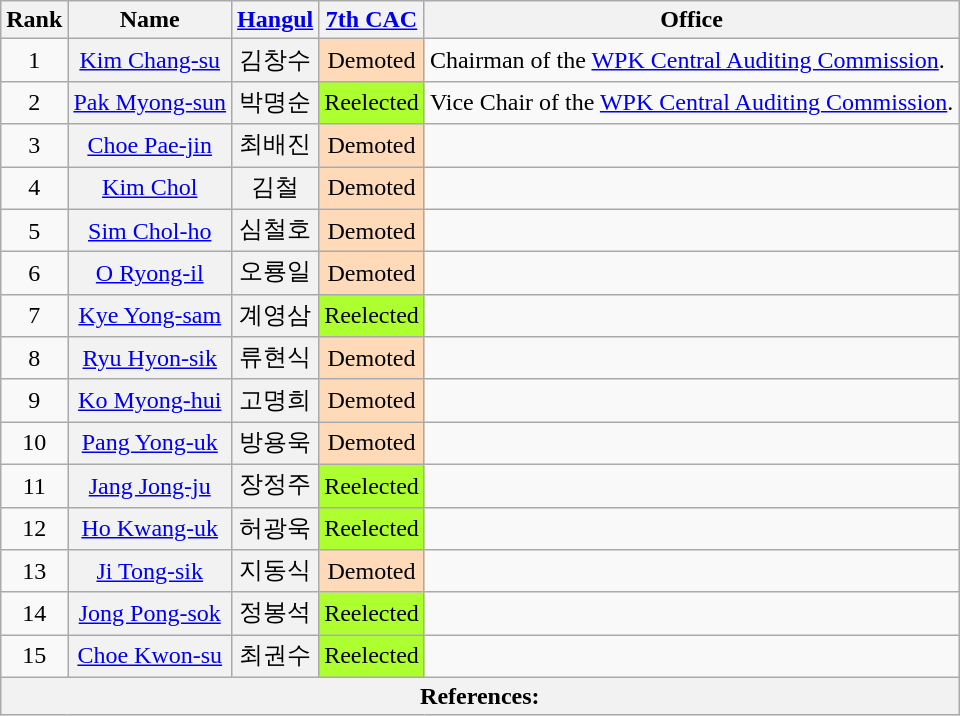<table class="wikitable sortable">
<tr>
<th>Rank</th>
<th>Name</th>
<th><a href='#'>Hangul</a></th>
<th><a href='#'>7th CAC</a></th>
<th>Office</th>
</tr>
<tr>
<td align="center">1</td>
<th align="center" scope="row" style="font-weight:normal;"><a href='#'>Kim Chang-su</a></th>
<th align="center" scope="row" style="font-weight:normal;">김창수</th>
<td style="background: PeachPuff" align="center">Demoted</td>
<td>Chairman of the <a href='#'>WPK Central Auditing Commission</a>.</td>
</tr>
<tr>
<td align="center">2</td>
<th align="center" scope="row" style="font-weight:normal;"><a href='#'>Pak Myong-sun</a></th>
<th align="center" scope="row" style="font-weight:normal;">박명순</th>
<td align="center" style="background: GreenYellow">Reelected</td>
<td>Vice Chair of the <a href='#'>WPK Central Auditing Commission</a>.</td>
</tr>
<tr>
<td align="center">3</td>
<th align="center" scope="row" style="font-weight:normal;"><a href='#'>Choe Pae-jin</a></th>
<th align="center" scope="row" style="font-weight:normal;">최배진</th>
<td style="background: PeachPuff" align="center">Demoted</td>
<td align="center"></td>
</tr>
<tr>
<td align="center">4</td>
<th align="center" scope="row" style="font-weight:normal;"><a href='#'>Kim Chol</a></th>
<th align="center" scope="row" style="font-weight:normal;">김철</th>
<td style="background: PeachPuff" align="center">Demoted</td>
<td align="center"></td>
</tr>
<tr>
<td align="center">5</td>
<th align="center" scope="row" style="font-weight:normal;"><a href='#'>Sim Chol-ho</a></th>
<th align="center" scope="row" style="font-weight:normal;">심철호</th>
<td style="background: PeachPuff" align="center">Demoted</td>
<td align="center"></td>
</tr>
<tr>
<td align="center">6</td>
<th align="center" scope="row" style="font-weight:normal;"><a href='#'>O Ryong-il</a></th>
<th align="center" scope="row" style="font-weight:normal;">오룡일</th>
<td style="background: PeachPuff" align="center">Demoted</td>
<td align="center"></td>
</tr>
<tr>
<td align="center">7</td>
<th align="center" scope="row" style="font-weight:normal;"><a href='#'>Kye Yong-sam</a></th>
<th align="center" scope="row" style="font-weight:normal;">계영삼</th>
<td align="center" style="background: GreenYellow">Reelected</td>
<td align="center"></td>
</tr>
<tr>
<td align="center">8</td>
<th align="center" scope="row" style="font-weight:normal;"><a href='#'>Ryu Hyon-sik</a></th>
<th align="center" scope="row" style="font-weight:normal;">류현식</th>
<td style="background: PeachPuff" align="center">Demoted</td>
<td align="center"></td>
</tr>
<tr>
<td align="center">9</td>
<th align="center" scope="row" style="font-weight:normal;"><a href='#'>Ko Myong-hui</a></th>
<th align="center" scope="row" style="font-weight:normal;">고명희</th>
<td style="background: PeachPuff" align="center">Demoted</td>
<td align="center"></td>
</tr>
<tr>
<td align="center">10</td>
<th align="center" scope="row" style="font-weight:normal;"><a href='#'>Pang Yong-uk</a></th>
<th align="center" scope="row" style="font-weight:normal;">방용욱</th>
<td style="background: PeachPuff" align="center">Demoted</td>
<td align="center"></td>
</tr>
<tr>
<td align="center">11</td>
<th align="center" scope="row" style="font-weight:normal;"><a href='#'>Jang Jong-ju</a></th>
<th align="center" scope="row" style="font-weight:normal;">장정주</th>
<td align="center" style="background: GreenYellow">Reelected</td>
<td align="center"></td>
</tr>
<tr>
<td align="center">12</td>
<th align="center" scope="row" style="font-weight:normal;"><a href='#'>Ho Kwang-uk</a></th>
<th align="center" scope="row" style="font-weight:normal;">허광욱</th>
<td align="center" style="background: GreenYellow">Reelected</td>
<td align="center"></td>
</tr>
<tr>
<td align="center">13</td>
<th align="center" scope="row" style="font-weight:normal;"><a href='#'>Ji Tong-sik</a></th>
<th align="center" scope="row" style="font-weight:normal;">지동식</th>
<td style="background: PeachPuff" align="center">Demoted</td>
<td align="center"></td>
</tr>
<tr>
<td align="center">14</td>
<th align="center" scope="row" style="font-weight:normal;"><a href='#'>Jong Pong-sok</a></th>
<th align="center" scope="row" style="font-weight:normal;">정봉석</th>
<td align="center" style="background: GreenYellow">Reelected</td>
<td align="center"></td>
</tr>
<tr>
<td align="center">15</td>
<th align="center" scope="row" style="font-weight:normal;"><a href='#'>Choe Kwon-su</a></th>
<th align="center" scope="row" style="font-weight:normal;">최권수</th>
<td align="center" style="background: GreenYellow">Reelected</td>
<td align="center"></td>
</tr>
<tr>
<th colspan="6" unsortable><strong>References:</strong><br></th>
</tr>
</table>
